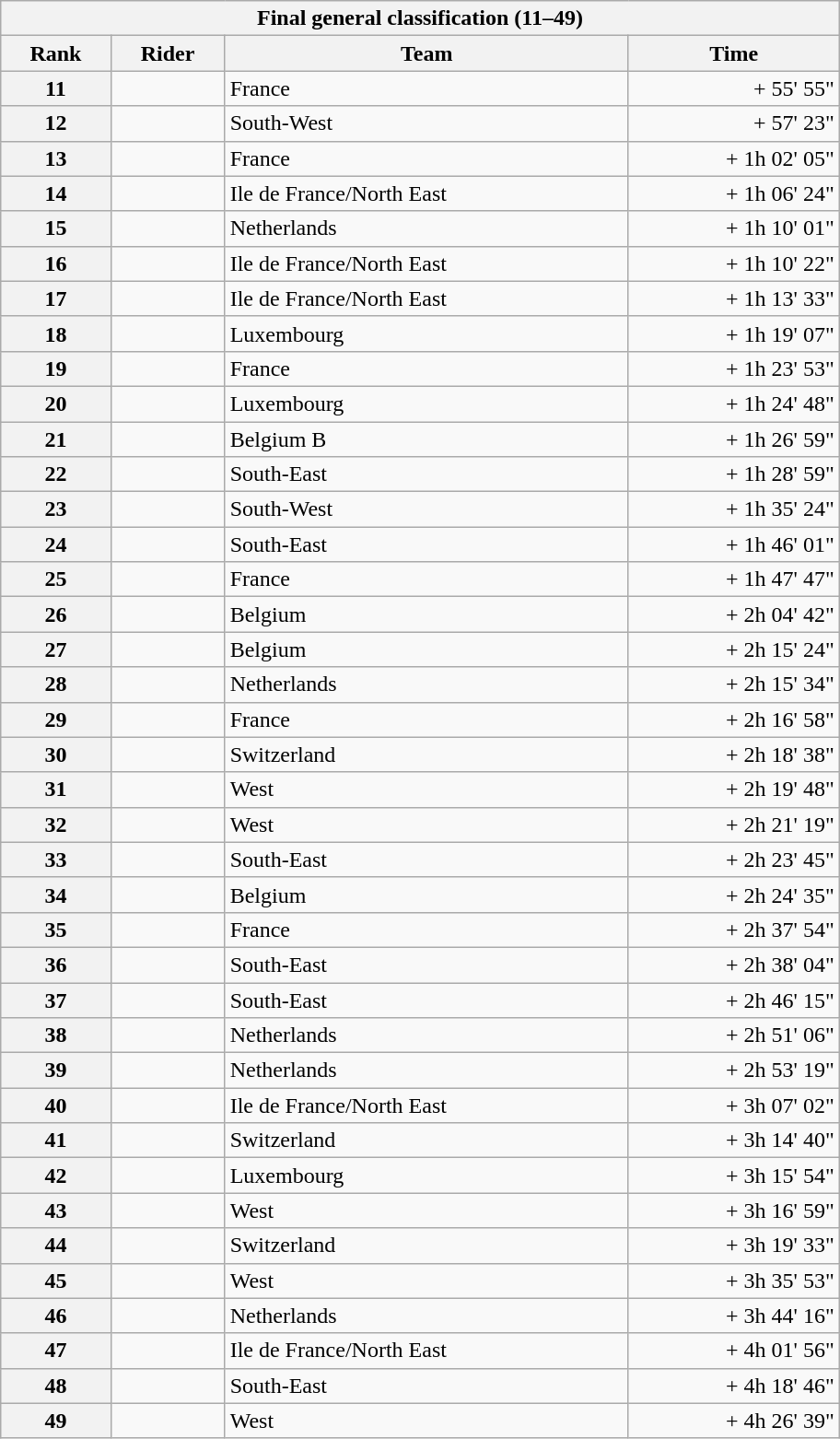<table class="collapsible collapsed wikitable" style="width:38em;margin-top:-1px;">
<tr>
<th scope="col" colspan="4">Final general classification (11–49)</th>
</tr>
<tr>
<th scope="col">Rank</th>
<th scope="col">Rider</th>
<th scope="col">Team</th>
<th scope="col">Time</th>
</tr>
<tr>
<th scope="row">11</th>
<td></td>
<td>France</td>
<td style="text-align:right;">+ 55' 55"</td>
</tr>
<tr>
<th scope="row">12</th>
<td></td>
<td>South-West</td>
<td style="text-align:right;">+ 57' 23"</td>
</tr>
<tr>
<th scope="row">13</th>
<td></td>
<td>France</td>
<td style="text-align:right;">+ 1h 02' 05"</td>
</tr>
<tr>
<th scope="row">14</th>
<td></td>
<td>Ile de France/North East</td>
<td style="text-align:right;">+ 1h 06' 24"</td>
</tr>
<tr>
<th scope="row">15</th>
<td></td>
<td>Netherlands</td>
<td style="text-align:right;">+ 1h 10' 01"</td>
</tr>
<tr>
<th scope="row">16</th>
<td></td>
<td>Ile de France/North East</td>
<td style="text-align:right;">+ 1h 10' 22"</td>
</tr>
<tr>
<th scope="row">17</th>
<td></td>
<td>Ile de France/North East</td>
<td style="text-align:right;">+ 1h 13' 33"</td>
</tr>
<tr>
<th scope="row">18</th>
<td></td>
<td>Luxembourg</td>
<td style="text-align:right;">+ 1h 19' 07"</td>
</tr>
<tr>
<th scope="row">19</th>
<td></td>
<td>France</td>
<td style="text-align:right;">+ 1h 23' 53"</td>
</tr>
<tr>
<th scope="row">20</th>
<td></td>
<td>Luxembourg</td>
<td style="text-align:right;">+ 1h 24' 48"</td>
</tr>
<tr>
<th scope="row">21</th>
<td></td>
<td>Belgium B</td>
<td style="text-align:right;">+ 1h 26' 59"</td>
</tr>
<tr>
<th scope="row">22</th>
<td></td>
<td>South-East</td>
<td style="text-align:right;">+ 1h 28' 59"</td>
</tr>
<tr>
<th scope="row">23</th>
<td></td>
<td>South-West</td>
<td style="text-align:right;">+ 1h 35' 24"</td>
</tr>
<tr>
<th scope="row">24</th>
<td></td>
<td>South-East</td>
<td style="text-align:right;">+ 1h 46' 01"</td>
</tr>
<tr>
<th scope="row">25</th>
<td></td>
<td>France</td>
<td style="text-align:right;">+ 1h 47' 47"</td>
</tr>
<tr>
<th scope="row">26</th>
<td></td>
<td>Belgium</td>
<td style="text-align:right;">+ 2h 04' 42"</td>
</tr>
<tr>
<th scope="row">27</th>
<td></td>
<td>Belgium</td>
<td style="text-align:right;">+ 2h 15' 24"</td>
</tr>
<tr>
<th scope="row">28</th>
<td></td>
<td>Netherlands</td>
<td style="text-align:right;">+ 2h 15' 34"</td>
</tr>
<tr>
<th scope="row">29</th>
<td></td>
<td>France</td>
<td style="text-align:right;">+ 2h 16' 58"</td>
</tr>
<tr>
<th scope="row">30</th>
<td></td>
<td>Switzerland</td>
<td style="text-align:right;">+ 2h 18' 38"</td>
</tr>
<tr>
<th scope="row">31</th>
<td></td>
<td>West</td>
<td style="text-align:right;">+ 2h 19' 48"</td>
</tr>
<tr>
<th scope="row">32</th>
<td></td>
<td>West</td>
<td style="text-align:right;">+ 2h 21' 19"</td>
</tr>
<tr>
<th scope="row">33</th>
<td></td>
<td>South-East</td>
<td style="text-align:right;">+ 2h 23' 45"</td>
</tr>
<tr>
<th scope="row">34</th>
<td></td>
<td>Belgium</td>
<td style="text-align:right;">+ 2h 24' 35"</td>
</tr>
<tr>
<th scope="row">35</th>
<td></td>
<td>France</td>
<td style="text-align:right;">+ 2h 37' 54"</td>
</tr>
<tr>
<th scope="row">36</th>
<td></td>
<td>South-East</td>
<td style="text-align:right;">+ 2h 38' 04"</td>
</tr>
<tr>
<th scope="row">37</th>
<td></td>
<td>South-East</td>
<td style="text-align:right;">+ 2h 46' 15"</td>
</tr>
<tr>
<th scope="row">38</th>
<td></td>
<td>Netherlands</td>
<td style="text-align:right;">+ 2h 51' 06"</td>
</tr>
<tr>
<th scope="row">39</th>
<td></td>
<td>Netherlands</td>
<td style="text-align:right;">+ 2h 53' 19"</td>
</tr>
<tr>
<th scope="row">40</th>
<td></td>
<td>Ile de France/North East</td>
<td style="text-align:right;">+ 3h 07' 02"</td>
</tr>
<tr>
<th scope="row">41</th>
<td></td>
<td>Switzerland</td>
<td style="text-align:right;">+ 3h 14' 40"</td>
</tr>
<tr>
<th scope="row">42</th>
<td></td>
<td>Luxembourg</td>
<td style="text-align:right;">+ 3h 15' 54"</td>
</tr>
<tr>
<th scope="row">43</th>
<td></td>
<td>West</td>
<td style="text-align:right;">+ 3h 16' 59"</td>
</tr>
<tr>
<th scope="row">44</th>
<td></td>
<td>Switzerland</td>
<td style="text-align:right;">+ 3h 19' 33"</td>
</tr>
<tr>
<th scope="row">45</th>
<td></td>
<td>West</td>
<td style="text-align:right;">+ 3h 35' 53"</td>
</tr>
<tr>
<th scope="row">46</th>
<td></td>
<td>Netherlands</td>
<td style="text-align:right;">+ 3h 44' 16"</td>
</tr>
<tr>
<th scope="row">47</th>
<td></td>
<td>Ile de France/North East</td>
<td style="text-align:right;">+ 4h 01' 56"</td>
</tr>
<tr>
<th scope="row">48</th>
<td></td>
<td>South-East</td>
<td style="text-align:right;">+ 4h 18' 46"</td>
</tr>
<tr>
<th scope="row">49</th>
<td></td>
<td>West</td>
<td style="text-align:right;">+ 4h 26' 39"</td>
</tr>
</table>
